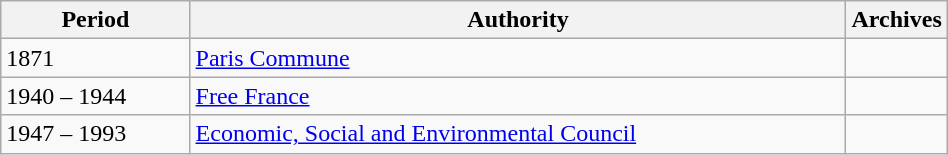<table class="wikitable" style="width:50%">
<tr>
<th style="width:20%">Period</th>
<th>Authority</th>
<th style="width:5%">Archives</th>
</tr>
<tr>
<td>1871</td>
<td><a href='#'>Paris Commune</a></td>
<td></td>
</tr>
<tr>
<td>1940 – 1944</td>
<td><a href='#'>Free France</a></td>
<td></td>
</tr>
<tr>
<td>1947 – 1993</td>
<td><a href='#'>Economic, Social and Environmental Council</a></td>
<td></td>
</tr>
</table>
